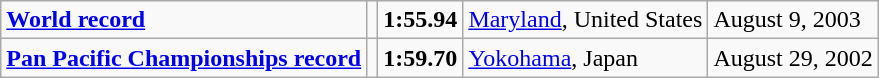<table class="wikitable">
<tr>
<td><strong><a href='#'>World record</a></strong></td>
<td></td>
<td><strong>1:55.94</strong></td>
<td><a href='#'>Maryland</a>, United States</td>
<td>August 9, 2003</td>
</tr>
<tr>
<td><strong><a href='#'>Pan Pacific Championships record</a></strong></td>
<td></td>
<td><strong>1:59.70</strong></td>
<td><a href='#'>Yokohama</a>, Japan</td>
<td>August 29, 2002</td>
</tr>
</table>
